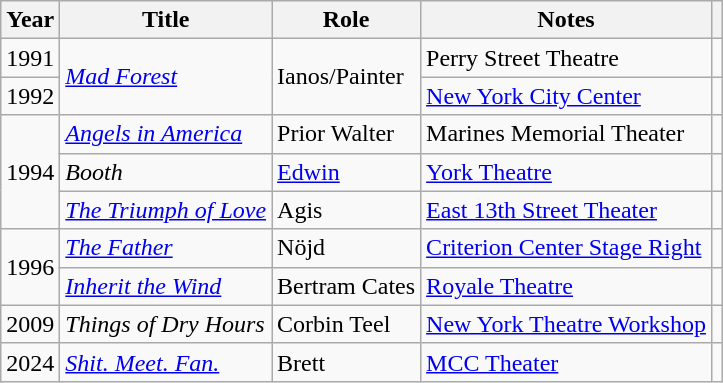<table class="wikitable sortable">
<tr>
<th>Year</th>
<th>Title</th>
<th>Role</th>
<th class="unsortable">Notes</th>
<th class="unsortable"></th>
</tr>
<tr>
<td>1991</td>
<td rowspan=2><em><a href='#'>Mad Forest</a></em></td>
<td rowspan=2>Ianos/Painter</td>
<td>Perry Street Theatre</td>
<td style="text-align:center;"></td>
</tr>
<tr>
<td>1992</td>
<td><a href='#'>New York City Center</a></td>
<td style="text-align:center;"></td>
</tr>
<tr>
<td rowspan=3>1994</td>
<td><em><a href='#'>Angels in America</a></em></td>
<td>Prior Walter</td>
<td>Marines Memorial Theater</td>
<td style="text-align:center;"></td>
</tr>
<tr>
<td><em>Booth</em></td>
<td><a href='#'>Edwin</a></td>
<td><a href='#'>York Theatre</a></td>
<td style="text-align:center;"></td>
</tr>
<tr>
<td><em><a href='#'>The Triumph of Love</a></em></td>
<td>Agis</td>
<td><a href='#'>East 13th Street Theater</a></td>
<td style="text-align:center;"></td>
</tr>
<tr>
<td rowspan=2>1996</td>
<td><em><a href='#'>The Father</a></em></td>
<td>Nöjd</td>
<td><a href='#'>Criterion Center Stage Right</a></td>
<td style="text-align:center;"></td>
</tr>
<tr>
<td><em><a href='#'>Inherit the Wind</a></em></td>
<td>Bertram Cates</td>
<td><a href='#'>Royale Theatre</a></td>
<td style="text-align:center;"></td>
</tr>
<tr>
<td>2009</td>
<td><em>Things of Dry Hours</em></td>
<td>Corbin Teel</td>
<td><a href='#'>New York Theatre Workshop</a></td>
<td style="text-align:center;"></td>
</tr>
<tr>
<td>2024</td>
<td><em><a href='#'>Shit. Meet. Fan.</a></em></td>
<td>Brett</td>
<td><a href='#'>MCC Theater</a></td>
<td style="text-align:center;"></td>
</tr>
</table>
